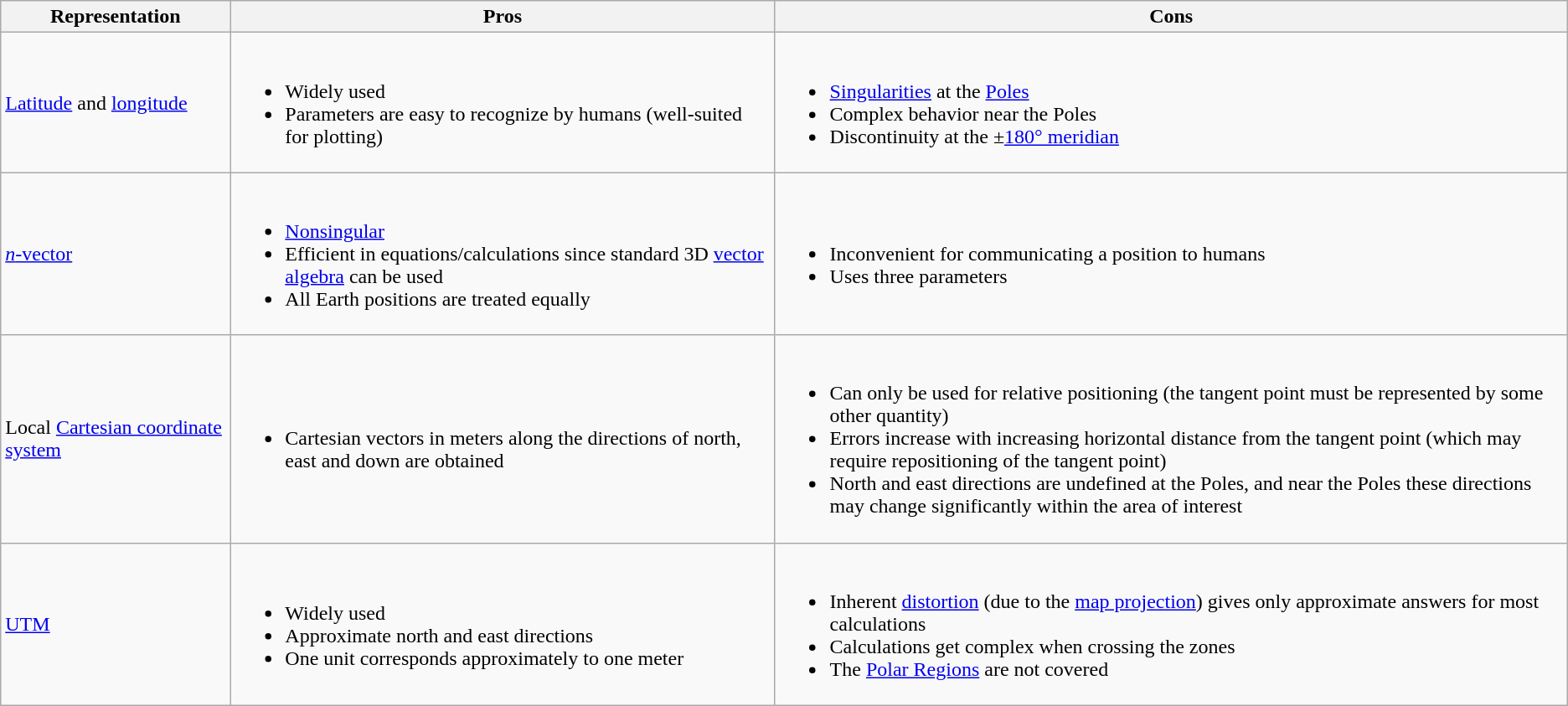<table class="wikitable">
<tr>
<th>Representation</th>
<th>Pros</th>
<th>Cons</th>
</tr>
<tr>
<td><a href='#'>Latitude</a> and <a href='#'>longitude</a></td>
<td><br><ul><li>Widely used</li><li>Parameters are easy to recognize by humans (well-suited for plotting)</li></ul></td>
<td><br><ul><li><a href='#'>Singularities</a> at the <a href='#'>Poles</a></li><li>Complex behavior near the Poles</li><li>Discontinuity at the ±<a href='#'>180° meridian</a></li></ul></td>
</tr>
<tr>
<td><a href='#'><em>n</em>-vector</a></td>
<td><br><ul><li><a href='#'>Nonsingular</a></li><li>Efficient in equations/calculations since standard 3D <a href='#'>vector algebra</a> can be used</li><li>All Earth positions are treated equally</li></ul></td>
<td><br><ul><li>Inconvenient for communicating a position to humans</li><li>Uses three parameters</li></ul></td>
</tr>
<tr>
<td>Local <a href='#'>Cartesian coordinate system</a></td>
<td><br><ul><li>Cartesian vectors in meters along the directions of north, east and down are obtained</li></ul></td>
<td><br><ul><li>Can only be used for relative positioning (the tangent point must be represented by some other quantity)</li><li>Errors increase with increasing horizontal distance from the tangent point (which may require repositioning of the tangent point)</li><li>North and east directions are undefined at the Poles, and near the Poles these directions may change significantly within the area of interest</li></ul></td>
</tr>
<tr>
<td><a href='#'>UTM</a></td>
<td><br><ul><li>Widely used</li><li>Approximate north and east directions</li><li>One unit corresponds approximately to one meter</li></ul></td>
<td><br><ul><li>Inherent <a href='#'>distortion</a> (due to the <a href='#'>map projection</a>) gives only approximate answers for most calculations</li><li>Calculations get complex when crossing the zones</li><li>The <a href='#'>Polar Regions</a> are not covered</li></ul></td>
</tr>
</table>
